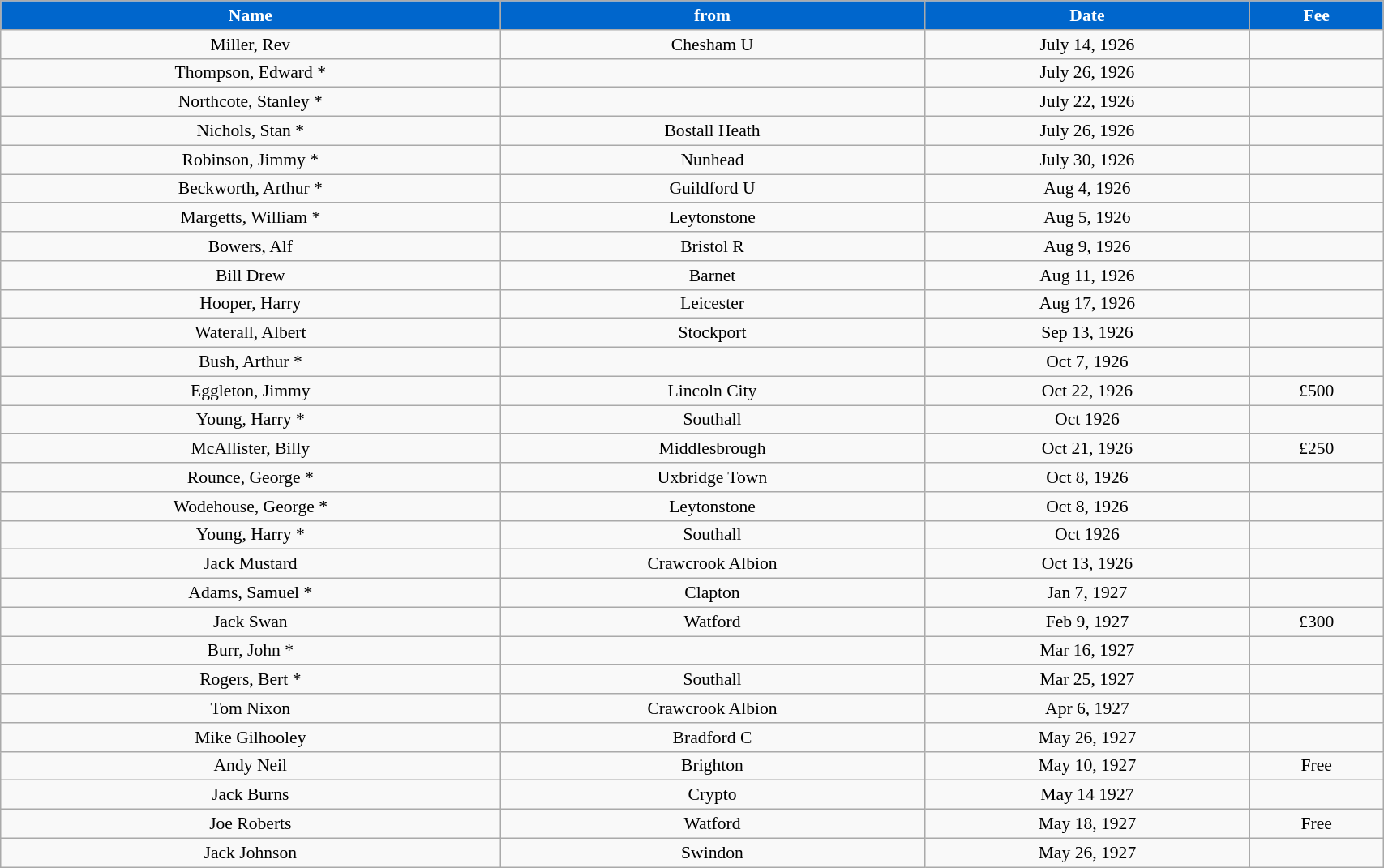<table class="wikitable" style="text-align:center; font-size:90%; width:90%;">
<tr>
<th style="background:#0066CC; color:#FFFFFF; text-align:center;"><strong>Name</strong></th>
<th style="background:#0066CC; color:#FFFFFF; text-align:center;">from</th>
<th style="background:#0066CC; color:#FFFFFF; text-align:center;">Date</th>
<th style="background:#0066CC; color:#FFFFFF; text-align:center;">Fee</th>
</tr>
<tr>
<td>Miller, Rev</td>
<td>Chesham U</td>
<td>July 14, 1926</td>
<td></td>
</tr>
<tr>
<td>Thompson, Edward *</td>
<td></td>
<td>July 26, 1926</td>
<td></td>
</tr>
<tr>
<td>Northcote, Stanley *</td>
<td></td>
<td>July 22, 1926</td>
<td></td>
</tr>
<tr>
<td>Nichols, Stan *</td>
<td>Bostall Heath</td>
<td>July 26, 1926</td>
<td></td>
</tr>
<tr>
<td>Robinson, Jimmy *</td>
<td>Nunhead</td>
<td>July 30, 1926</td>
<td></td>
</tr>
<tr>
<td>Beckworth, Arthur *</td>
<td>Guildford U</td>
<td>Aug 4, 1926</td>
<td></td>
</tr>
<tr>
<td>Margetts, William *</td>
<td>Leytonstone</td>
<td>Aug 5, 1926</td>
<td></td>
</tr>
<tr>
<td>Bowers, Alf</td>
<td>Bristol R</td>
<td>Aug 9, 1926</td>
<td></td>
</tr>
<tr>
<td>Bill Drew</td>
<td>Barnet</td>
<td>Aug 11, 1926</td>
<td></td>
</tr>
<tr>
<td>Hooper, Harry</td>
<td>Leicester</td>
<td>Aug 17, 1926</td>
<td></td>
</tr>
<tr>
<td>Waterall, Albert</td>
<td>Stockport</td>
<td>Sep 13, 1926</td>
<td></td>
</tr>
<tr>
<td>Bush, Arthur *</td>
<td></td>
<td>Oct 7, 1926</td>
<td></td>
</tr>
<tr>
<td>Eggleton, Jimmy</td>
<td>Lincoln City</td>
<td>Oct 22, 1926</td>
<td>£500</td>
</tr>
<tr>
<td>Young, Harry *</td>
<td>Southall</td>
<td>Oct 1926</td>
<td></td>
</tr>
<tr>
<td>McAllister, Billy</td>
<td>Middlesbrough</td>
<td>Oct 21, 1926</td>
<td>£250</td>
</tr>
<tr>
<td>Rounce, George *</td>
<td>Uxbridge Town</td>
<td>Oct 8, 1926</td>
<td></td>
</tr>
<tr>
<td>Wodehouse, George *</td>
<td>Leytonstone</td>
<td>Oct 8, 1926</td>
<td></td>
</tr>
<tr>
<td>Young, Harry *</td>
<td>Southall</td>
<td>Oct 1926</td>
<td></td>
</tr>
<tr>
<td>Jack Mustard</td>
<td>Crawcrook Albion</td>
<td>Oct 13, 1926</td>
<td></td>
</tr>
<tr>
<td>Adams, Samuel *</td>
<td>Clapton</td>
<td>Jan 7, 1927</td>
<td></td>
</tr>
<tr>
<td>Jack Swan</td>
<td>Watford</td>
<td>Feb 9, 1927</td>
<td>£300</td>
</tr>
<tr>
<td>Burr, John *</td>
<td></td>
<td>Mar 16, 1927</td>
<td></td>
</tr>
<tr>
<td>Rogers, Bert *</td>
<td>Southall</td>
<td>Mar 25, 1927</td>
<td></td>
</tr>
<tr>
<td>Tom Nixon</td>
<td>Crawcrook Albion</td>
<td>Apr 6, 1927</td>
<td></td>
</tr>
<tr>
<td>Mike Gilhooley</td>
<td>Bradford C</td>
<td>May 26, 1927</td>
<td></td>
</tr>
<tr>
<td>Andy Neil</td>
<td>Brighton</td>
<td>May 10, 1927</td>
<td>Free</td>
</tr>
<tr>
<td>Jack Burns</td>
<td>Crypto</td>
<td>May 14 1927</td>
<td></td>
</tr>
<tr>
<td>Joe Roberts</td>
<td>Watford</td>
<td>May 18, 1927</td>
<td>Free</td>
</tr>
<tr>
<td>Jack Johnson</td>
<td>Swindon</td>
<td>May 26, 1927</td>
<td></td>
</tr>
</table>
